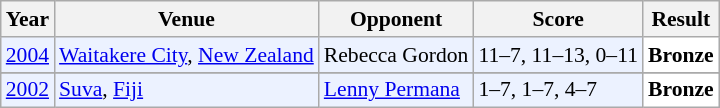<table class="sortable wikitable" style="font-size: 90%;">
<tr>
<th>Year</th>
<th>Venue</th>
<th>Opponent</th>
<th>Score</th>
<th>Result</th>
</tr>
<tr style="background:#ECF2FF">
<td align="center"><a href='#'>2004</a></td>
<td align="left"><a href='#'>Waitakere City</a>, <a href='#'>New Zealand</a></td>
<td align="left"> Rebecca Gordon</td>
<td align="left">11–7, 11–13, 0–11</td>
<td style="text-align:left; background:white"> <strong>Bronze</strong></td>
</tr>
<tr>
</tr>
<tr style="background:#ECF2FF">
<td align="center"><a href='#'>2002</a></td>
<td align="left"><a href='#'>Suva</a>, <a href='#'>Fiji</a></td>
<td align="left"> <a href='#'>Lenny Permana</a></td>
<td align="left">1–7, 1–7, 4–7</td>
<td style="text-align:left; background:white"> <strong>Bronze</strong></td>
</tr>
</table>
